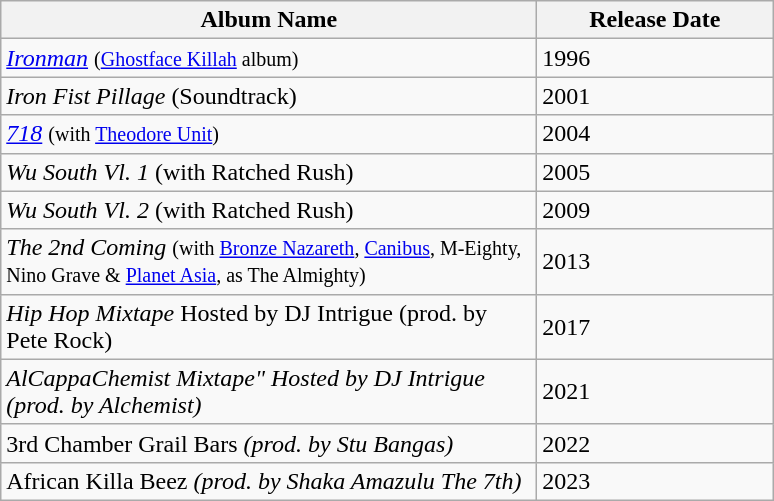<table class="wikitable">
<tr>
<th style="width:350px;">Album Name</th>
<th style="width:150px; text-align:center;">Release Date</th>
</tr>
<tr>
<td><em><a href='#'>Ironman</a></em> <small>(<a href='#'>Ghostface Killah</a> album)</small></td>
<td>1996</td>
</tr>
<tr>
<td><em>Iron Fist Pillage</em> (Soundtrack)</td>
<td>2001</td>
</tr>
<tr>
<td><em><a href='#'>718</a></em> <small>(with <a href='#'>Theodore Unit</a>)</small></td>
<td>2004</td>
</tr>
<tr>
<td><em>Wu South Vl. 1</em> (with Ratched Rush)</td>
<td>2005</td>
</tr>
<tr>
<td><em>Wu South Vl. 2</em> (with Ratched Rush)</td>
<td>2009</td>
</tr>
<tr>
<td><em>The 2nd Coming</em> <small>(with <a href='#'>Bronze Nazareth</a>, <a href='#'>Canibus</a>, M-Eighty, Nino Grave & <a href='#'>Planet Asia</a>, as The Almighty)</small></td>
<td>2013</td>
</tr>
<tr>
<td><em>Hip Hop Mixtape</em> Hosted by DJ Intrigue (prod. by Pete Rock)</td>
<td>2017</td>
</tr>
<tr>
<td><em>AlCappaChemist Mixtape" Hosted by DJ Intrigue (prod. by Alchemist)</td>
<td>2021</td>
</tr>
<tr>
<td></em>3rd Chamber Grail Bars<em> (prod. by Stu Bangas)</td>
<td>2022</td>
</tr>
<tr>
<td></em>African Killa Beez<em> (prod. by Shaka Amazulu The 7th)</td>
<td>2023</td>
</tr>
</table>
